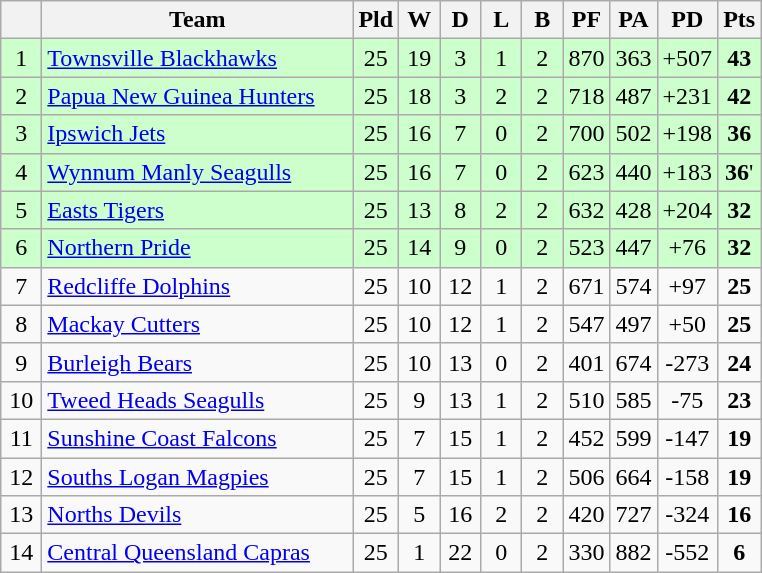<table class="wikitable" style="text-align:center;">
<tr>
<th width=20 abbr="Position"></th>
<th width=200>Team</th>
<th width=20 abbr="Played">Pld</th>
<th width=20 abbr="Won">W</th>
<th width=20 abbr="Drawn">D</th>
<th width=20 abbr="Lost">L</th>
<th width=20 abbr="Bye">B</th>
<th width=20 abbr="Points for">PF</th>
<th width=20 abbr="Points against">PA</th>
<th width=20 abbr="Points difference">PD</th>
<th width=20 abbr="Points">Pts</th>
</tr>
<tr style="background: #ccffcc;">
<td>1</td>
<td style="text-align:left;"> <a href='#'>Townsville Blackhawks</a></td>
<td>25</td>
<td>19</td>
<td>3</td>
<td>1</td>
<td>2</td>
<td>870</td>
<td>363</td>
<td>+507</td>
<td><strong>43</strong></td>
</tr>
<tr style="background: #ccffcc;">
<td>2</td>
<td style="text-align:left;"> <a href='#'>Papua New Guinea Hunters</a></td>
<td>25</td>
<td>18</td>
<td>3</td>
<td>2</td>
<td>2</td>
<td>718</td>
<td>487</td>
<td>+231</td>
<td><strong>42</strong></td>
</tr>
<tr style="background: #ccffcc;">
<td>3</td>
<td style="text-align:left;"> <a href='#'>Ipswich Jets</a></td>
<td>25</td>
<td>16</td>
<td>7</td>
<td>0</td>
<td>2</td>
<td>700</td>
<td>502</td>
<td>+198</td>
<td><strong>36</strong></td>
</tr>
<tr style="background: #ccffcc;">
<td>4</td>
<td style="text-align:left;"> <a href='#'>Wynnum Manly Seagulls</a></td>
<td>25</td>
<td>16</td>
<td>7</td>
<td>0</td>
<td>2</td>
<td>623</td>
<td>440</td>
<td>+183</td>
<td><strong>36</strong>'</td>
</tr>
<tr style="background: #ccffcc;">
<td>5</td>
<td style="text-align:left;"> <a href='#'>Easts Tigers</a></td>
<td>25</td>
<td>13</td>
<td>8</td>
<td>2</td>
<td>2</td>
<td>632</td>
<td>428</td>
<td>+204</td>
<td><strong>32</strong></td>
</tr>
<tr style="background: #ccffcc;">
<td>6</td>
<td style="text-align:left;"> <a href='#'>Northern Pride</a></td>
<td>25</td>
<td>14</td>
<td>9</td>
<td>0</td>
<td>2</td>
<td>523</td>
<td>447</td>
<td>+76</td>
<td><strong>32</strong></td>
</tr>
<tr>
<td>7</td>
<td style="text-align:left;"> <a href='#'>Redcliffe Dolphins</a></td>
<td>25</td>
<td>10</td>
<td>12</td>
<td>1</td>
<td>2</td>
<td>671</td>
<td>574</td>
<td>+97</td>
<td><strong>25</strong></td>
</tr>
<tr>
<td>8</td>
<td style="text-align:left;"> <a href='#'>Mackay Cutters</a></td>
<td>25</td>
<td>10</td>
<td>12</td>
<td>1</td>
<td>2</td>
<td>547</td>
<td>497</td>
<td>+50</td>
<td><strong>25</strong></td>
</tr>
<tr>
<td>9</td>
<td style="text-align:left;"> <a href='#'>Burleigh Bears</a></td>
<td>25</td>
<td>10</td>
<td>13</td>
<td>0</td>
<td>2</td>
<td>401</td>
<td>674</td>
<td>-273</td>
<td><strong>24</strong></td>
</tr>
<tr>
<td>10</td>
<td style="text-align:left;"> <a href='#'>Tweed Heads Seagulls</a></td>
<td>25</td>
<td>9</td>
<td>13</td>
<td>1</td>
<td>2</td>
<td>510</td>
<td>585</td>
<td>-75</td>
<td><strong>23</strong></td>
</tr>
<tr>
<td>11</td>
<td style="text-align:left;"> <a href='#'>Sunshine Coast Falcons</a></td>
<td>25</td>
<td>7</td>
<td>15</td>
<td>1</td>
<td>2</td>
<td>452</td>
<td>599</td>
<td>-147</td>
<td><strong>19</strong></td>
</tr>
<tr>
<td>12</td>
<td style="text-align:left;"> <a href='#'>Souths Logan Magpies</a></td>
<td>25</td>
<td>7</td>
<td>15</td>
<td>1</td>
<td>2</td>
<td>506</td>
<td>664</td>
<td>-158</td>
<td><strong>19</strong></td>
</tr>
<tr>
<td>13</td>
<td style="text-align:left;"> <a href='#'>Norths Devils</a></td>
<td>25</td>
<td>5</td>
<td>16</td>
<td>2</td>
<td>2</td>
<td>420</td>
<td>727</td>
<td>-324</td>
<td><strong>16</strong></td>
</tr>
<tr>
<td>14</td>
<td style="text-align:left;"> <a href='#'>Central Queensland Capras</a></td>
<td>25</td>
<td>1</td>
<td>22</td>
<td>0</td>
<td>2</td>
<td>330</td>
<td>882</td>
<td>-552</td>
<td><strong>6</strong></td>
</tr>
</table>
